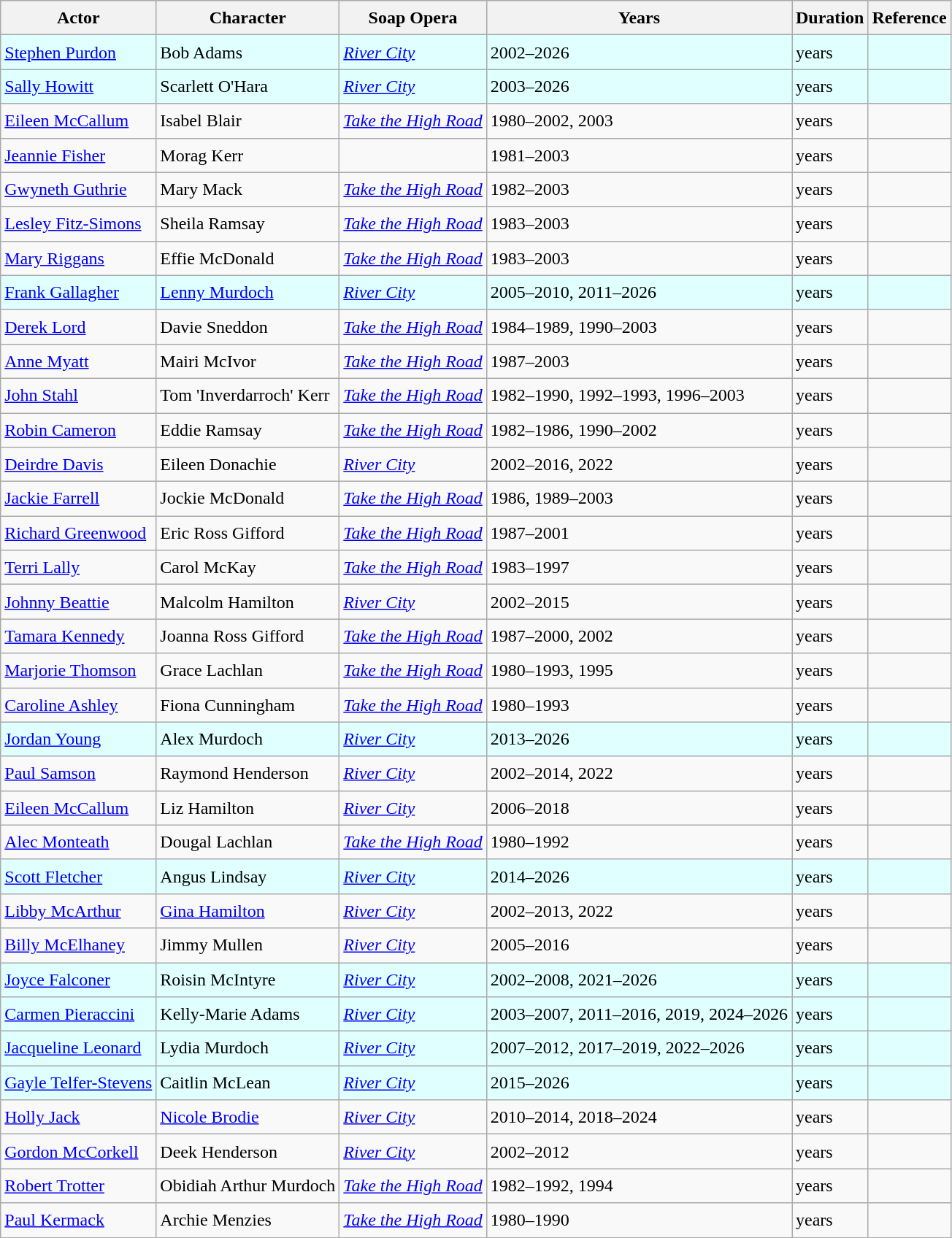<table class="wikitable sortable" style="font-size:1.00em; line-height:1.5em;">
<tr ">
<th>Actor</th>
<th>Character</th>
<th>Soap Opera</th>
<th>Years</th>
<th>Duration</th>
<th>Reference</th>
</tr>
<tr style="background:#e0ffff;">
<td><a href='#'>Stephen Purdon</a></td>
<td>Bob Adams</td>
<td><em><a href='#'>River City</a></em></td>
<td>2002–2026</td>
<td> years</td>
<td></td>
</tr>
<tr style="background:#e0ffff;">
<td><a href='#'>Sally Howitt</a></td>
<td>Scarlett O'Hara</td>
<td><em><a href='#'>River City</a></em></td>
<td>2003–2026</td>
<td> years</td>
<td></td>
</tr>
<tr>
<td><a href='#'>Eileen McCallum</a></td>
<td>Isabel Blair</td>
<td><em><a href='#'>Take the High Road</a></em></td>
<td>1980–2002, 2003</td>
<td> years</td>
<td></td>
</tr>
<tr>
<td><a href='#'>Jeannie Fisher</a></td>
<td>Morag Kerr</td>
<td><em></em></td>
<td>1981–2003</td>
<td> years</td>
<td></td>
</tr>
<tr>
<td><a href='#'>Gwyneth Guthrie</a></td>
<td>Mary Mack</td>
<td><em><a href='#'>Take the High Road</a></em></td>
<td>1982–2003</td>
<td> years</td>
<td></td>
</tr>
<tr>
<td><a href='#'>Lesley Fitz-Simons</a></td>
<td>Sheila Ramsay</td>
<td><em><a href='#'>Take the High Road</a></em></td>
<td>1983–2003</td>
<td> years</td>
<td></td>
</tr>
<tr>
<td><a href='#'>Mary Riggans</a></td>
<td>Effie McDonald</td>
<td><em><a href='#'>Take the High Road</a></em></td>
<td>1983–2003</td>
<td> years</td>
<td></td>
</tr>
<tr style="background:#e0ffff;">
<td><a href='#'>Frank Gallagher</a></td>
<td><a href='#'>Lenny Murdoch</a></td>
<td><em><a href='#'>River City</a></em></td>
<td>2005–2010, 2011–2026</td>
<td> years</td>
<td></td>
</tr>
<tr>
<td><a href='#'>Derek Lord</a></td>
<td>Davie Sneddon</td>
<td><em><a href='#'>Take the High Road</a></em></td>
<td>1984–1989, 1990–2003</td>
<td> years</td>
<td></td>
</tr>
<tr>
<td><a href='#'>Anne Myatt</a></td>
<td>Mairi McIvor</td>
<td><em><a href='#'>Take the High Road</a></em></td>
<td>1987–2003</td>
<td> years</td>
<td></td>
</tr>
<tr>
<td><a href='#'>John Stahl</a></td>
<td>Tom 'Inverdarroch' Kerr</td>
<td><em><a href='#'>Take the High Road</a></em></td>
<td>1982–1990, 1992–1993, 1996–2003</td>
<td> years</td>
<td></td>
</tr>
<tr>
<td><a href='#'>Robin Cameron</a></td>
<td>Eddie Ramsay</td>
<td><em><a href='#'>Take the High Road</a></em></td>
<td>1982–1986, 1990–2002</td>
<td> years</td>
<td></td>
</tr>
<tr>
<td><a href='#'>Deirdre Davis</a></td>
<td>Eileen Donachie</td>
<td><em><a href='#'>River City</a></em></td>
<td>2002–2016, 2022</td>
<td> years</td>
<td></td>
</tr>
<tr>
<td><a href='#'>Jackie Farrell</a></td>
<td>Jockie McDonald</td>
<td><em><a href='#'>Take the High Road</a></em></td>
<td>1986, 1989–2003</td>
<td> years</td>
<td></td>
</tr>
<tr>
<td><a href='#'>Richard Greenwood</a></td>
<td>Eric Ross Gifford</td>
<td><em><a href='#'>Take the High Road</a></em></td>
<td>1987–2001</td>
<td> years</td>
<td></td>
</tr>
<tr>
<td><a href='#'>Terri Lally</a></td>
<td>Carol McKay</td>
<td><em><a href='#'>Take the High Road</a></em></td>
<td>1983–1997</td>
<td> years</td>
<td></td>
</tr>
<tr>
<td><a href='#'>Johnny Beattie</a></td>
<td>Malcolm Hamilton</td>
<td><em><a href='#'>River City</a></em></td>
<td>2002–2015</td>
<td> years</td>
<td></td>
</tr>
<tr>
<td><a href='#'>Tamara Kennedy</a></td>
<td>Joanna Ross Gifford</td>
<td><em><a href='#'>Take the High Road</a></em></td>
<td>1987–2000, 2002</td>
<td> years</td>
<td></td>
</tr>
<tr>
<td><a href='#'>Marjorie Thomson</a></td>
<td>Grace Lachlan</td>
<td><em><a href='#'>Take the High Road</a></em></td>
<td>1980–1993, 1995</td>
<td> years</td>
<td></td>
</tr>
<tr>
<td><a href='#'>Caroline Ashley</a></td>
<td>Fiona Cunningham</td>
<td><em><a href='#'>Take the High Road</a></em></td>
<td>1980–1993</td>
<td> years</td>
<td></td>
</tr>
<tr style="background:#e0ffff;">
<td><a href='#'>Jordan Young</a></td>
<td>Alex Murdoch</td>
<td><em><a href='#'>River City</a></em></td>
<td>2013–2026</td>
<td> years</td>
<td></td>
</tr>
<tr>
<td><a href='#'>Paul Samson</a></td>
<td>Raymond Henderson</td>
<td><em><a href='#'>River City</a></em></td>
<td>2002–2014, 2022</td>
<td> years</td>
<td></td>
</tr>
<tr>
<td><a href='#'>Eileen McCallum</a></td>
<td>Liz Hamilton</td>
<td><em><a href='#'>River City</a></em></td>
<td>2006–2018</td>
<td> years</td>
<td></td>
</tr>
<tr>
<td><a href='#'>Alec Monteath</a></td>
<td>Dougal Lachlan</td>
<td><em><a href='#'>Take the High Road</a></em></td>
<td>1980–1992</td>
<td> years</td>
<td></td>
</tr>
<tr style="background:#e0ffff;">
<td><a href='#'>Scott Fletcher</a></td>
<td>Angus Lindsay</td>
<td><em><a href='#'>River City</a></em></td>
<td>2014–2026</td>
<td> years</td>
<td></td>
</tr>
<tr>
<td><a href='#'>Libby McArthur</a></td>
<td><a href='#'>Gina Hamilton</a></td>
<td><em><a href='#'>River City</a></em></td>
<td>2002–2013, 2022</td>
<td> years</td>
<td></td>
</tr>
<tr>
<td><a href='#'>Billy McElhaney</a></td>
<td>Jimmy Mullen</td>
<td><em><a href='#'>River City</a></em></td>
<td>2005–2016</td>
<td> years</td>
<td></td>
</tr>
<tr style="background:#e0ffff;">
<td><a href='#'>Joyce Falconer</a></td>
<td>Roisin McIntyre</td>
<td><em><a href='#'>River City</a></em></td>
<td>2002–2008, 2021–2026</td>
<td> years</td>
<td></td>
</tr>
<tr style="background:#e0ffff;">
<td><a href='#'>Carmen Pieraccini</a></td>
<td>Kelly-Marie Adams</td>
<td><em><a href='#'>River City</a></em></td>
<td>2003–2007, 2011–2016, 2019, 2024–2026</td>
<td> years</td>
<td></td>
</tr>
<tr style="background:#e0ffff;">
<td><a href='#'>Jacqueline Leonard</a></td>
<td>Lydia Murdoch</td>
<td><em><a href='#'>River City</a></em></td>
<td>2007–2012, 2017–2019, 2022–2026</td>
<td> years</td>
<td></td>
</tr>
<tr style="background:#e0ffff;">
<td><a href='#'>Gayle Telfer-Stevens</a></td>
<td>Caitlin McLean</td>
<td><em><a href='#'>River City</a></em></td>
<td>2015–2026</td>
<td> years</td>
<td></td>
</tr>
<tr>
<td><a href='#'>Holly Jack</a></td>
<td><a href='#'>Nicole Brodie</a></td>
<td><em><a href='#'>River City</a></em></td>
<td>2010–2014, 2018–2024</td>
<td> years</td>
<td></td>
</tr>
<tr>
<td><a href='#'>Gordon McCorkell</a></td>
<td>Deek Henderson</td>
<td><em><a href='#'>River City</a></em></td>
<td>2002–2012</td>
<td> years</td>
<td></td>
</tr>
<tr>
<td><a href='#'>Robert Trotter</a></td>
<td>Obidiah Arthur Murdoch</td>
<td><em><a href='#'>Take the High Road</a></em></td>
<td>1982–1992, 1994</td>
<td> years</td>
<td></td>
</tr>
<tr>
<td><a href='#'>Paul Kermack</a></td>
<td>Archie Menzies</td>
<td><em><a href='#'>Take the High Road</a></em></td>
<td>1980–1990</td>
<td> years</td>
<td></td>
</tr>
</table>
